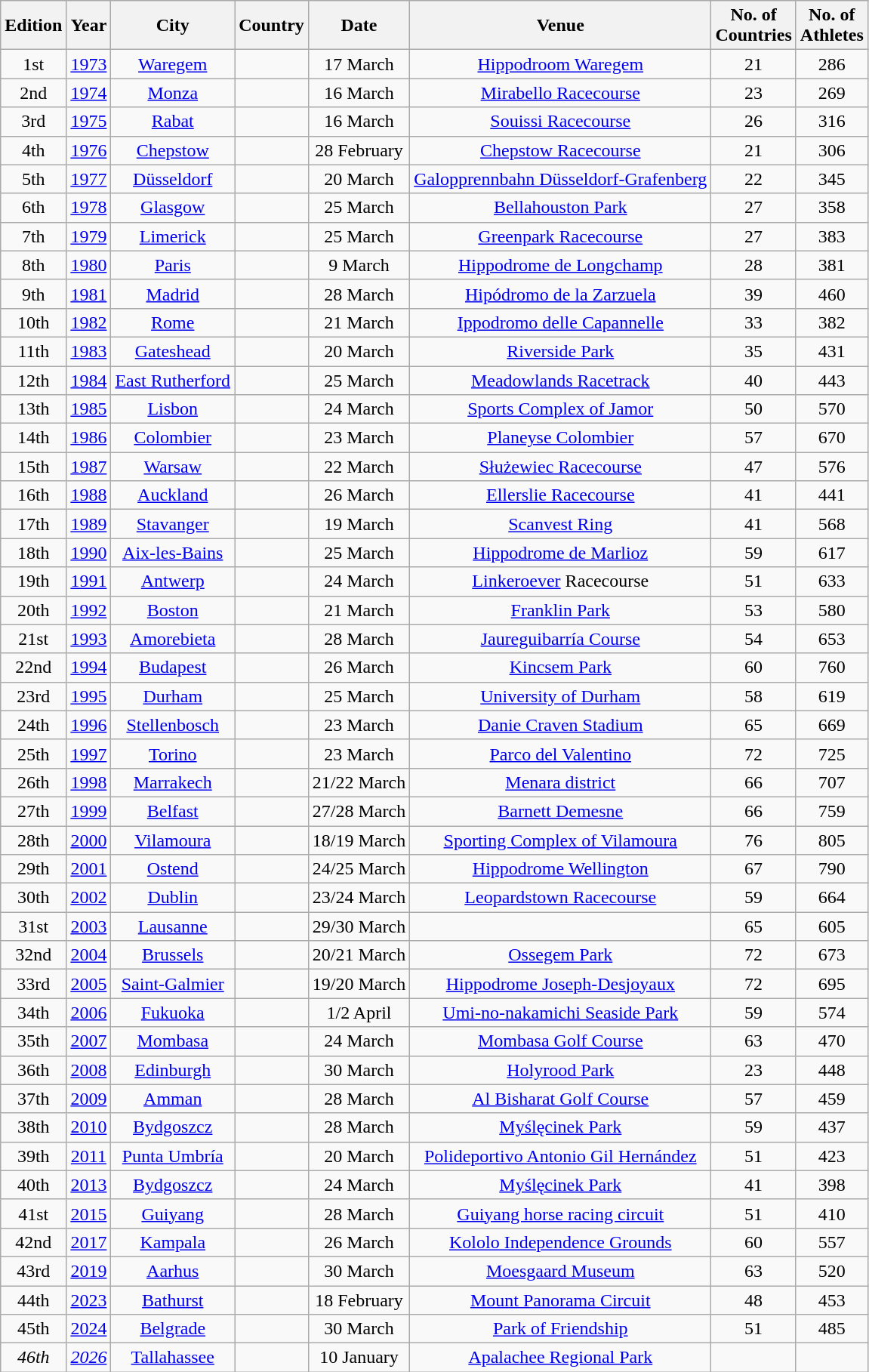<table class="wikitable" style="text-align:center">
<tr>
<th>Edition</th>
<th>Year</th>
<th>City</th>
<th>Country</th>
<th>Date</th>
<th>Venue</th>
<th>No. of <br>Countries</th>
<th>No. of<br>Athletes</th>
</tr>
<tr>
<td>1st</td>
<td><a href='#'>1973</a></td>
<td><a href='#'>Waregem</a></td>
<td></td>
<td>17 March</td>
<td><a href='#'>Hippodroom Waregem</a></td>
<td>21</td>
<td>286</td>
</tr>
<tr>
<td>2nd</td>
<td><a href='#'>1974</a></td>
<td><a href='#'>Monza</a></td>
<td></td>
<td>16 March</td>
<td><a href='#'>Mirabello Racecourse</a></td>
<td>23</td>
<td>269</td>
</tr>
<tr>
<td>3rd</td>
<td><a href='#'>1975</a></td>
<td><a href='#'>Rabat</a></td>
<td></td>
<td>16 March</td>
<td><a href='#'>Souissi Racecourse</a></td>
<td>26</td>
<td>316</td>
</tr>
<tr>
<td>4th</td>
<td><a href='#'>1976</a></td>
<td><a href='#'>Chepstow</a></td>
<td></td>
<td>28 February</td>
<td><a href='#'>Chepstow Racecourse</a></td>
<td>21</td>
<td>306</td>
</tr>
<tr>
<td>5th</td>
<td><a href='#'>1977</a></td>
<td><a href='#'>Düsseldorf</a></td>
<td></td>
<td>20 March</td>
<td><a href='#'>Galopprennbahn Düsseldorf-Grafenberg</a></td>
<td>22</td>
<td>345</td>
</tr>
<tr>
<td>6th</td>
<td><a href='#'>1978</a></td>
<td><a href='#'>Glasgow</a></td>
<td></td>
<td>25 March</td>
<td><a href='#'>Bellahouston Park</a></td>
<td>27</td>
<td>358</td>
</tr>
<tr>
<td>7th</td>
<td><a href='#'>1979</a></td>
<td><a href='#'>Limerick</a></td>
<td></td>
<td>25 March</td>
<td><a href='#'>Greenpark Racecourse</a></td>
<td>27</td>
<td>383</td>
</tr>
<tr>
<td>8th</td>
<td><a href='#'>1980</a></td>
<td><a href='#'>Paris</a></td>
<td></td>
<td>9 March</td>
<td><a href='#'>Hippodrome de Longchamp</a></td>
<td>28</td>
<td>381</td>
</tr>
<tr>
<td>9th</td>
<td><a href='#'>1981</a></td>
<td><a href='#'>Madrid</a></td>
<td></td>
<td>28 March</td>
<td><a href='#'>Hipódromo de la Zarzuela</a></td>
<td>39</td>
<td>460</td>
</tr>
<tr>
<td>10th</td>
<td><a href='#'>1982</a></td>
<td><a href='#'>Rome</a></td>
<td></td>
<td>21 March</td>
<td><a href='#'>Ippodromo delle Capannelle</a></td>
<td>33</td>
<td>382</td>
</tr>
<tr>
<td>11th</td>
<td><a href='#'>1983</a></td>
<td><a href='#'>Gateshead</a></td>
<td></td>
<td>20 March</td>
<td><a href='#'>Riverside Park</a></td>
<td>35</td>
<td>431</td>
</tr>
<tr>
<td>12th</td>
<td><a href='#'>1984</a></td>
<td><a href='#'>East Rutherford</a></td>
<td></td>
<td>25 March</td>
<td><a href='#'>Meadowlands Racetrack</a></td>
<td>40</td>
<td>443</td>
</tr>
<tr>
<td>13th</td>
<td><a href='#'>1985</a></td>
<td><a href='#'>Lisbon</a></td>
<td></td>
<td>24 March</td>
<td><a href='#'>Sports Complex of Jamor</a></td>
<td>50</td>
<td>570</td>
</tr>
<tr>
<td>14th</td>
<td><a href='#'>1986</a></td>
<td><a href='#'>Colombier</a></td>
<td></td>
<td>23 March</td>
<td><a href='#'>Planeyse Colombier</a></td>
<td>57</td>
<td>670</td>
</tr>
<tr>
<td>15th</td>
<td><a href='#'>1987</a></td>
<td><a href='#'>Warsaw</a></td>
<td></td>
<td>22 March</td>
<td><a href='#'>Służewiec Racecourse</a></td>
<td>47</td>
<td>576</td>
</tr>
<tr>
<td>16th</td>
<td><a href='#'>1988</a></td>
<td><a href='#'>Auckland</a></td>
<td></td>
<td>26 March</td>
<td><a href='#'>Ellerslie Racecourse</a></td>
<td>41</td>
<td>441</td>
</tr>
<tr>
<td>17th</td>
<td><a href='#'>1989</a></td>
<td><a href='#'>Stavanger</a></td>
<td></td>
<td>19 March</td>
<td><a href='#'>Scanvest Ring</a></td>
<td>41</td>
<td>568</td>
</tr>
<tr>
<td>18th</td>
<td><a href='#'>1990</a></td>
<td><a href='#'>Aix-les-Bains</a></td>
<td></td>
<td>25 March</td>
<td><a href='#'>Hippodrome de Marlioz</a></td>
<td>59</td>
<td>617</td>
</tr>
<tr>
<td>19th</td>
<td><a href='#'>1991</a></td>
<td><a href='#'>Antwerp</a></td>
<td></td>
<td>24 March</td>
<td><a href='#'>Linkeroever</a> Racecourse</td>
<td>51</td>
<td>633</td>
</tr>
<tr>
<td>20th</td>
<td><a href='#'>1992</a></td>
<td><a href='#'>Boston</a></td>
<td></td>
<td>21 March</td>
<td><a href='#'>Franklin Park</a></td>
<td>53</td>
<td>580</td>
</tr>
<tr>
<td>21st</td>
<td><a href='#'>1993</a></td>
<td><a href='#'>Amorebieta</a></td>
<td></td>
<td>28 March</td>
<td><a href='#'>Jaureguibarría Course</a></td>
<td>54</td>
<td>653</td>
</tr>
<tr>
<td>22nd</td>
<td><a href='#'>1994</a></td>
<td><a href='#'>Budapest</a></td>
<td></td>
<td>26 March</td>
<td><a href='#'>Kincsem Park</a></td>
<td>60</td>
<td>760</td>
</tr>
<tr>
<td>23rd</td>
<td><a href='#'>1995</a></td>
<td><a href='#'>Durham</a></td>
<td></td>
<td>25 March</td>
<td><a href='#'>University of Durham</a></td>
<td>58</td>
<td>619</td>
</tr>
<tr>
<td>24th</td>
<td><a href='#'>1996</a></td>
<td><a href='#'>Stellenbosch</a></td>
<td></td>
<td>23 March</td>
<td><a href='#'>Danie Craven Stadium</a></td>
<td>65</td>
<td>669</td>
</tr>
<tr>
<td>25th</td>
<td><a href='#'>1997</a></td>
<td><a href='#'>Torino</a></td>
<td></td>
<td>23 March</td>
<td><a href='#'>Parco del Valentino</a></td>
<td>72</td>
<td>725</td>
</tr>
<tr>
<td>26th</td>
<td><a href='#'>1998</a></td>
<td><a href='#'>Marrakech</a></td>
<td></td>
<td>21/22 March</td>
<td><a href='#'>Menara district</a></td>
<td>66</td>
<td>707</td>
</tr>
<tr>
<td>27th</td>
<td><a href='#'>1999</a></td>
<td><a href='#'>Belfast</a></td>
<td></td>
<td>27/28 March</td>
<td><a href='#'>Barnett Demesne</a></td>
<td>66</td>
<td>759</td>
</tr>
<tr>
<td>28th</td>
<td><a href='#'>2000</a></td>
<td><a href='#'>Vilamoura</a></td>
<td></td>
<td>18/19 March</td>
<td><a href='#'>Sporting Complex of Vilamoura</a></td>
<td>76</td>
<td>805</td>
</tr>
<tr>
<td>29th</td>
<td><a href='#'>2001</a></td>
<td><a href='#'>Ostend</a></td>
<td></td>
<td>24/25 March</td>
<td><a href='#'>Hippodrome Wellington</a></td>
<td>67</td>
<td>790</td>
</tr>
<tr>
<td>30th</td>
<td><a href='#'>2002</a></td>
<td><a href='#'>Dublin</a></td>
<td></td>
<td>23/24 March</td>
<td><a href='#'>Leopardstown Racecourse</a></td>
<td>59</td>
<td>664</td>
</tr>
<tr>
<td>31st</td>
<td><a href='#'>2003</a></td>
<td><a href='#'>Lausanne</a></td>
<td></td>
<td>29/30 March</td>
<td></td>
<td>65</td>
<td>605</td>
</tr>
<tr>
<td>32nd</td>
<td><a href='#'>2004</a></td>
<td><a href='#'>Brussels</a></td>
<td></td>
<td>20/21 March</td>
<td><a href='#'>Ossegem Park</a></td>
<td>72</td>
<td>673</td>
</tr>
<tr>
<td>33rd</td>
<td><a href='#'>2005</a></td>
<td><a href='#'>Saint-Galmier</a></td>
<td></td>
<td>19/20 March</td>
<td><a href='#'>Hippodrome Joseph-Desjoyaux</a></td>
<td>72</td>
<td>695</td>
</tr>
<tr>
<td>34th</td>
<td><a href='#'>2006</a></td>
<td><a href='#'>Fukuoka</a></td>
<td></td>
<td>1/2 April</td>
<td><a href='#'>Umi-no-nakamichi Seaside Park</a></td>
<td>59</td>
<td>574</td>
</tr>
<tr>
<td>35th</td>
<td><a href='#'>2007</a></td>
<td><a href='#'>Mombasa</a></td>
<td></td>
<td>24 March</td>
<td><a href='#'>Mombasa Golf Course</a></td>
<td>63</td>
<td>470</td>
</tr>
<tr>
<td>36th</td>
<td><a href='#'>2008</a></td>
<td><a href='#'>Edinburgh</a></td>
<td></td>
<td>30 March</td>
<td><a href='#'>Holyrood Park</a></td>
<td>23</td>
<td>448</td>
</tr>
<tr>
<td>37th</td>
<td><a href='#'>2009</a></td>
<td><a href='#'>Amman</a></td>
<td></td>
<td>28 March</td>
<td><a href='#'>Al Bisharat Golf Course</a></td>
<td>57</td>
<td>459</td>
</tr>
<tr>
<td>38th</td>
<td><a href='#'>2010</a></td>
<td><a href='#'>Bydgoszcz</a></td>
<td></td>
<td>28 March</td>
<td><a href='#'>Myślęcinek Park</a></td>
<td>59</td>
<td>437</td>
</tr>
<tr>
<td>39th</td>
<td><a href='#'>2011</a></td>
<td><a href='#'>Punta Umbría</a></td>
<td></td>
<td>20 March</td>
<td><a href='#'>Polideportivo Antonio Gil Hernández</a></td>
<td>51</td>
<td>423</td>
</tr>
<tr>
<td>40th</td>
<td><a href='#'>2013</a></td>
<td><a href='#'>Bydgoszcz</a></td>
<td></td>
<td>24 March</td>
<td><a href='#'>Myślęcinek Park</a></td>
<td>41</td>
<td>398</td>
</tr>
<tr>
<td>41st</td>
<td><a href='#'>2015</a></td>
<td><a href='#'>Guiyang</a></td>
<td></td>
<td>28 March</td>
<td><a href='#'>Guiyang horse racing circuit</a></td>
<td>51</td>
<td>410</td>
</tr>
<tr>
<td>42nd</td>
<td><a href='#'>2017</a></td>
<td><a href='#'>Kampala</a></td>
<td></td>
<td>26 March</td>
<td><a href='#'>Kololo Independence Grounds</a></td>
<td>60</td>
<td>557</td>
</tr>
<tr>
<td>43rd</td>
<td><a href='#'>2019</a></td>
<td><a href='#'>Aarhus</a></td>
<td></td>
<td>30 March</td>
<td><a href='#'>Moesgaard Museum</a></td>
<td>63</td>
<td>520</td>
</tr>
<tr>
<td>44th</td>
<td><a href='#'>2023</a></td>
<td><a href='#'>Bathurst</a></td>
<td></td>
<td>18 February</td>
<td><a href='#'>Mount Panorama Circuit</a></td>
<td>48</td>
<td>453</td>
</tr>
<tr>
<td>45th</td>
<td><a href='#'>2024</a></td>
<td><a href='#'>Belgrade</a></td>
<td></td>
<td>30 March</td>
<td><a href='#'>Park of Friendship</a></td>
<td>51</td>
<td>485</td>
</tr>
<tr>
<td><em>46th</em></td>
<td><em><a href='#'>2026</a></em></td>
<td><a href='#'>Tallahassee</a></td>
<td></td>
<td>10 January</td>
<td><a href='#'>Apalachee Regional Park</a></td>
<td></td>
<td></td>
</tr>
</table>
